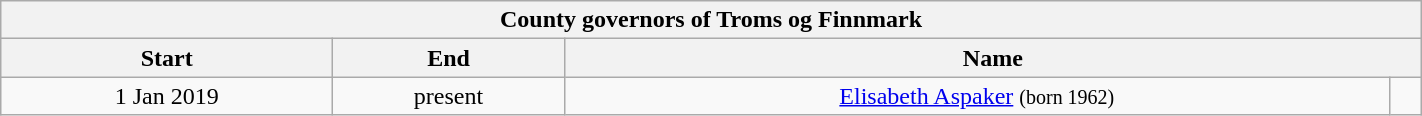<table class="wikitable" style="text-align:center; width:75%;">
<tr>
<th colspan=5>County governors of Troms og Finnmark</th>
</tr>
<tr>
<th>Start</th>
<th>End</th>
<th colspan="2">Name</th>
</tr>
<tr>
<td>1 Jan 2019</td>
<td>present</td>
<td><a href='#'>Elisabeth Aspaker</a> <small>(born 1962)</small></td>
<td></td>
</tr>
</table>
